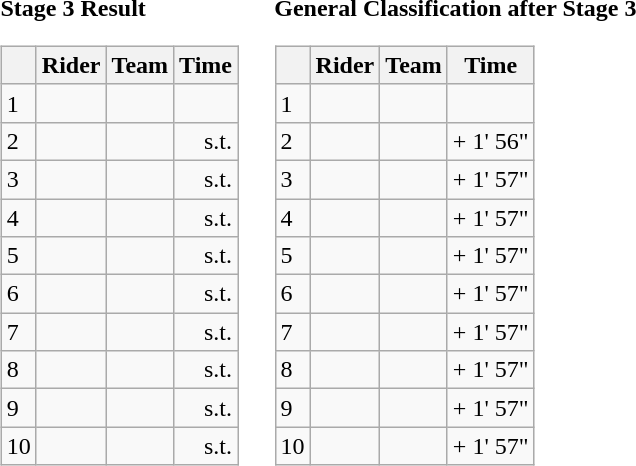<table>
<tr>
<td><strong>Stage 3 Result</strong><br><table class="wikitable">
<tr>
<th></th>
<th>Rider</th>
<th>Team</th>
<th>Time</th>
</tr>
<tr>
<td>1</td>
<td></td>
<td></td>
<td align="right"></td>
</tr>
<tr>
<td>2</td>
<td></td>
<td></td>
<td align="right">s.t.</td>
</tr>
<tr>
<td>3</td>
<td> </td>
<td></td>
<td align="right">s.t.</td>
</tr>
<tr>
<td>4</td>
<td></td>
<td></td>
<td align="right">s.t.</td>
</tr>
<tr>
<td>5</td>
<td></td>
<td></td>
<td align="right">s.t.</td>
</tr>
<tr>
<td>6</td>
<td></td>
<td></td>
<td align="right">s.t.</td>
</tr>
<tr>
<td>7</td>
<td></td>
<td></td>
<td align="right">s.t.</td>
</tr>
<tr>
<td>8</td>
<td></td>
<td></td>
<td align="right">s.t.</td>
</tr>
<tr>
<td>9</td>
<td></td>
<td></td>
<td align="right">s.t.</td>
</tr>
<tr>
<td>10</td>
<td></td>
<td></td>
<td align="right">s.t.</td>
</tr>
</table>
</td>
<td></td>
<td><strong>General Classification after Stage 3</strong><br><table class="wikitable">
<tr>
<th></th>
<th>Rider</th>
<th>Team</th>
<th>Time</th>
</tr>
<tr>
<td>1</td>
<td> </td>
<td></td>
<td align="right"></td>
</tr>
<tr>
<td>2</td>
<td> </td>
<td></td>
<td align="right">+ 1' 56"</td>
</tr>
<tr>
<td>3</td>
<td> </td>
<td></td>
<td align="right">+ 1' 57"</td>
</tr>
<tr>
<td>4</td>
<td></td>
<td></td>
<td align="right">+ 1' 57"</td>
</tr>
<tr>
<td>5</td>
<td></td>
<td></td>
<td align="right">+ 1' 57"</td>
</tr>
<tr>
<td>6</td>
<td></td>
<td></td>
<td align="right">+ 1' 57"</td>
</tr>
<tr>
<td>7</td>
<td></td>
<td></td>
<td align="right">+ 1' 57"</td>
</tr>
<tr>
<td>8</td>
<td></td>
<td></td>
<td align="right">+ 1' 57"</td>
</tr>
<tr>
<td>9</td>
<td></td>
<td></td>
<td align="right">+ 1' 57"</td>
</tr>
<tr>
<td>10</td>
<td></td>
<td></td>
<td align="right">+ 1' 57"</td>
</tr>
</table>
</td>
</tr>
</table>
